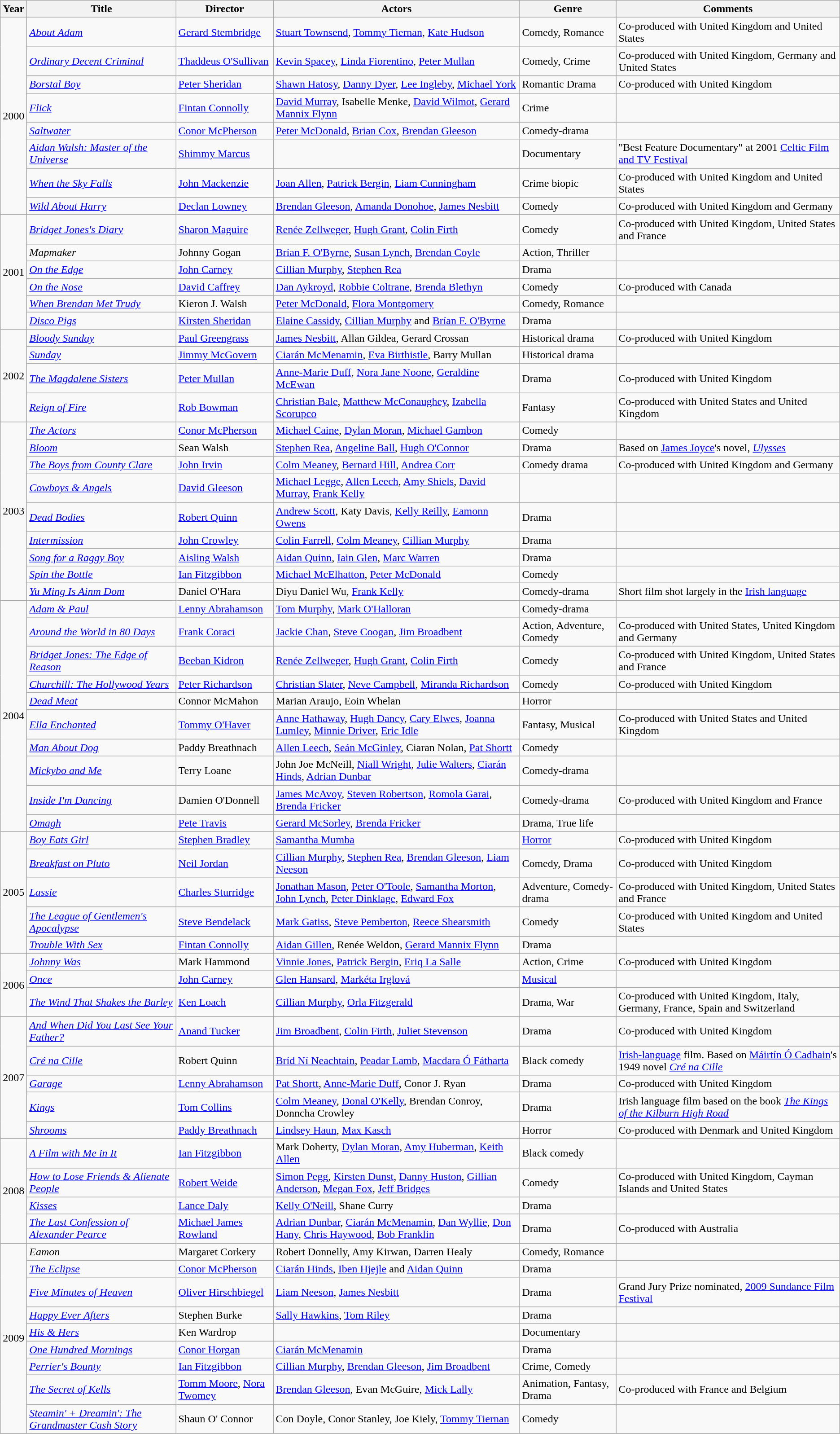<table class="wikitable sortable">
<tr>
<th>Year</th>
<th>Title</th>
<th>Director</th>
<th>Actors</th>
<th>Genre</th>
<th class=unsortable>Comments</th>
</tr>
<tr>
<td rowspan="8">2000</td>
<td><em><a href='#'>About Adam</a></em></td>
<td><a href='#'>Gerard Stembridge</a></td>
<td><a href='#'>Stuart Townsend</a>, <a href='#'>Tommy Tiernan</a>, <a href='#'>Kate Hudson</a></td>
<td>Comedy, Romance</td>
<td>Co-produced with United Kingdom and United States</td>
</tr>
<tr>
<td><em><a href='#'>Ordinary Decent Criminal</a></em></td>
<td><a href='#'>Thaddeus O'Sullivan</a></td>
<td><a href='#'>Kevin Spacey</a>, <a href='#'>Linda Fiorentino</a>, <a href='#'>Peter Mullan</a></td>
<td>Comedy, Crime</td>
<td>Co-produced with United Kingdom, Germany and United States</td>
</tr>
<tr>
<td><em><a href='#'>Borstal Boy</a></em></td>
<td><a href='#'>Peter Sheridan</a></td>
<td><a href='#'>Shawn Hatosy</a>, <a href='#'>Danny Dyer</a>, <a href='#'>Lee Ingleby</a>, <a href='#'>Michael York</a></td>
<td>Romantic Drama</td>
<td>Co-produced with United Kingdom</td>
</tr>
<tr>
<td><em><a href='#'>Flick</a></em></td>
<td><a href='#'>Fintan Connolly</a></td>
<td><a href='#'>David Murray</a>, Isabelle Menke, <a href='#'>David Wilmot</a>, <a href='#'>Gerard Mannix Flynn</a></td>
<td>Crime</td>
<td></td>
</tr>
<tr>
<td><em><a href='#'>Saltwater</a></em></td>
<td><a href='#'>Conor McPherson</a></td>
<td><a href='#'>Peter McDonald</a>, <a href='#'>Brian Cox</a>, <a href='#'>Brendan Gleeson</a></td>
<td>Comedy-drama</td>
<td></td>
</tr>
<tr>
<td><em><a href='#'>Aidan Walsh: Master of the Universe</a></em></td>
<td><a href='#'>Shimmy Marcus</a></td>
<td></td>
<td>Documentary</td>
<td>"Best Feature Documentary" at 2001 <a href='#'>Celtic Film and TV Festival</a></td>
</tr>
<tr>
<td><em><a href='#'>When the Sky Falls</a></em></td>
<td><a href='#'>John Mackenzie</a></td>
<td><a href='#'>Joan Allen</a>, <a href='#'>Patrick Bergin</a>, <a href='#'>Liam Cunningham</a></td>
<td>Crime biopic</td>
<td>Co-produced with United Kingdom and United States</td>
</tr>
<tr>
<td><em><a href='#'>Wild About Harry</a></em></td>
<td><a href='#'>Declan Lowney</a></td>
<td><a href='#'>Brendan Gleeson</a>, <a href='#'>Amanda Donohoe</a>, <a href='#'>James Nesbitt</a></td>
<td>Comedy</td>
<td>Co-produced with United Kingdom and Germany</td>
</tr>
<tr>
<td rowspan="6">2001</td>
<td><em><a href='#'>Bridget Jones's Diary</a></em></td>
<td><a href='#'>Sharon Maguire</a></td>
<td><a href='#'>Renée Zellweger</a>, <a href='#'>Hugh Grant</a>, <a href='#'>Colin Firth</a></td>
<td>Comedy</td>
<td>Co-produced with United Kingdom, United States and France</td>
</tr>
<tr>
<td><em>Mapmaker</em></td>
<td>Johnny Gogan</td>
<td><a href='#'>Brían F. O'Byrne</a>, <a href='#'>Susan Lynch</a>, <a href='#'>Brendan Coyle</a></td>
<td>Action, Thriller</td>
<td></td>
</tr>
<tr>
<td><em><a href='#'>On the Edge</a></em></td>
<td><a href='#'> John Carney</a></td>
<td><a href='#'>Cillian Murphy</a>, <a href='#'>Stephen Rea</a></td>
<td>Drama</td>
<td></td>
</tr>
<tr>
<td><em><a href='#'>On the Nose</a></em></td>
<td><a href='#'>David Caffrey</a></td>
<td><a href='#'>Dan Aykroyd</a>, <a href='#'>Robbie Coltrane</a>, <a href='#'>Brenda Blethyn</a></td>
<td>Comedy</td>
<td>Co-produced with Canada</td>
</tr>
<tr>
<td><em><a href='#'>When Brendan Met Trudy</a></em></td>
<td>Kieron J. Walsh</td>
<td><a href='#'>Peter McDonald</a>, <a href='#'>Flora Montgomery</a></td>
<td>Comedy, Romance</td>
<td></td>
</tr>
<tr>
<td><em><a href='#'>Disco Pigs</a></em></td>
<td><a href='#'>Kirsten Sheridan</a></td>
<td><a href='#'>Elaine Cassidy</a>, <a href='#'>Cillian Murphy</a> and <a href='#'>Brían F. O'Byrne</a></td>
<td>Drama</td>
<td></td>
</tr>
<tr>
<td rowspan="4">2002</td>
<td><em><a href='#'>Bloody Sunday</a></em></td>
<td><a href='#'>Paul Greengrass</a></td>
<td><a href='#'>James Nesbitt</a>, Allan Gildea, Gerard Crossan</td>
<td>Historical drama</td>
<td>Co-produced with United Kingdom</td>
</tr>
<tr>
<td><em><a href='#'>Sunday</a></em></td>
<td><a href='#'>Jimmy McGovern</a></td>
<td><a href='#'>Ciarán McMenamin</a>, <a href='#'>Eva Birthistle</a>, Barry Mullan</td>
<td>Historical drama</td>
<td></td>
</tr>
<tr>
<td><em><a href='#'>The Magdalene Sisters</a></em></td>
<td><a href='#'>Peter Mullan</a></td>
<td><a href='#'>Anne-Marie Duff</a>, <a href='#'>Nora Jane Noone</a>, <a href='#'>Geraldine McEwan</a></td>
<td>Drama</td>
<td>Co-produced with United Kingdom</td>
</tr>
<tr>
<td><em><a href='#'>Reign of Fire</a></em></td>
<td><a href='#'>Rob Bowman</a></td>
<td><a href='#'>Christian Bale</a>, <a href='#'>Matthew McConaughey</a>, <a href='#'>Izabella Scorupco</a></td>
<td>Fantasy</td>
<td>Co-produced with United States and United Kingdom</td>
</tr>
<tr>
<td rowspan="9">2003</td>
<td><em><a href='#'>The Actors</a></em></td>
<td><a href='#'>Conor McPherson</a></td>
<td><a href='#'>Michael Caine</a>, <a href='#'>Dylan Moran</a>, <a href='#'>Michael Gambon</a></td>
<td>Comedy</td>
<td></td>
</tr>
<tr>
<td><em><a href='#'>Bloom</a></em></td>
<td>Sean Walsh</td>
<td><a href='#'>Stephen Rea</a>, <a href='#'>Angeline Ball</a>, <a href='#'>Hugh O'Connor</a></td>
<td>Drama</td>
<td>Based on <a href='#'>James Joyce</a>'s novel, <em><a href='#'>Ulysses</a></em></td>
</tr>
<tr>
<td><em><a href='#'>The Boys from County Clare</a></em></td>
<td><a href='#'>John Irvin</a></td>
<td><a href='#'>Colm Meaney</a>, <a href='#'>Bernard Hill</a>, <a href='#'>Andrea Corr</a></td>
<td>Comedy drama</td>
<td>Co-produced with United Kingdom and Germany</td>
</tr>
<tr>
<td><em><a href='#'>Cowboys & Angels</a></em></td>
<td><a href='#'>David Gleeson</a></td>
<td><a href='#'>Michael Legge</a>, <a href='#'>Allen Leech</a>, <a href='#'>Amy Shiels</a>, <a href='#'>David Murray</a>, <a href='#'>Frank Kelly</a></td>
<td></td>
</tr>
<tr>
<td><em><a href='#'>Dead Bodies</a></em></td>
<td><a href='#'>Robert Quinn</a></td>
<td><a href='#'>Andrew Scott</a>, Katy Davis, <a href='#'>Kelly Reilly</a>, <a href='#'>Eamonn Owens</a></td>
<td>Drama</td>
<td></td>
</tr>
<tr>
<td><em><a href='#'>Intermission</a></em></td>
<td><a href='#'>John Crowley</a></td>
<td><a href='#'>Colin Farrell</a>, <a href='#'>Colm Meaney</a>, <a href='#'>Cillian Murphy</a></td>
<td>Drama</td>
<td></td>
</tr>
<tr>
<td><em><a href='#'>Song for a Raggy Boy</a></em></td>
<td><a href='#'>Aisling Walsh</a></td>
<td><a href='#'>Aidan Quinn</a>, <a href='#'>Iain Glen</a>, <a href='#'>Marc Warren</a></td>
<td>Drama</td>
<td></td>
</tr>
<tr>
<td><em><a href='#'>Spin the Bottle</a></em></td>
<td><a href='#'>Ian Fitzgibbon</a></td>
<td><a href='#'>Michael McElhatton</a>, <a href='#'>Peter McDonald</a></td>
<td>Comedy</td>
<td></td>
</tr>
<tr>
<td><em><a href='#'>Yu Ming Is Ainm Dom</a></em></td>
<td>Daniel O'Hara</td>
<td>Diyu Daniel Wu, <a href='#'>Frank Kelly</a></td>
<td>Comedy-drama</td>
<td>Short film shot largely in the <a href='#'>Irish language</a></td>
</tr>
<tr>
<td rowspan="10">2004</td>
<td><em><a href='#'>Adam & Paul</a></em></td>
<td><a href='#'>Lenny Abrahamson</a></td>
<td><a href='#'>Tom Murphy</a>, <a href='#'>Mark O'Halloran</a></td>
<td>Comedy-drama</td>
<td></td>
</tr>
<tr>
<td><em><a href='#'>Around the World in 80 Days</a></em></td>
<td><a href='#'>Frank Coraci</a></td>
<td><a href='#'>Jackie Chan</a>, <a href='#'>Steve Coogan</a>, <a href='#'>Jim Broadbent</a></td>
<td>Action, Adventure, Comedy</td>
<td>Co-produced with United States, United Kingdom and Germany</td>
</tr>
<tr>
<td><em><a href='#'>Bridget Jones: The Edge of Reason</a></em></td>
<td><a href='#'>Beeban Kidron</a></td>
<td><a href='#'>Renée Zellweger</a>, <a href='#'>Hugh Grant</a>, <a href='#'>Colin Firth</a></td>
<td>Comedy</td>
<td>Co-produced with United Kingdom, United States and France</td>
</tr>
<tr>
<td><em><a href='#'>Churchill: The Hollywood Years</a></em></td>
<td><a href='#'>Peter Richardson</a></td>
<td><a href='#'>Christian Slater</a>, <a href='#'>Neve Campbell</a>, <a href='#'>Miranda Richardson</a></td>
<td>Comedy</td>
<td>Co-produced with United Kingdom</td>
</tr>
<tr>
<td><em><a href='#'>Dead Meat</a></em></td>
<td>Connor McMahon</td>
<td>Marian Araujo, Eoin Whelan</td>
<td>Horror</td>
<td></td>
</tr>
<tr>
<td><em><a href='#'>Ella Enchanted</a></em></td>
<td><a href='#'>Tommy O'Haver</a></td>
<td><a href='#'>Anne Hathaway</a>, <a href='#'>Hugh Dancy</a>, <a href='#'>Cary Elwes</a>, <a href='#'>Joanna Lumley</a>, <a href='#'>Minnie Driver</a>, <a href='#'>Eric Idle</a></td>
<td>Fantasy, Musical</td>
<td>Co-produced with United States and United Kingdom</td>
</tr>
<tr>
<td><em><a href='#'>Man About Dog</a></em></td>
<td>Paddy Breathnach</td>
<td><a href='#'>Allen Leech</a>, <a href='#'>Seán McGinley</a>, Ciaran Nolan, <a href='#'>Pat Shortt</a></td>
<td>Comedy</td>
<td></td>
</tr>
<tr>
<td><em><a href='#'>Mickybo and Me</a></em></td>
<td>Terry Loane</td>
<td>John Joe McNeill, <a href='#'>Niall Wright</a>, <a href='#'>Julie Walters</a>, <a href='#'>Ciarán Hinds</a>, <a href='#'>Adrian Dunbar</a></td>
<td>Comedy-drama</td>
<td></td>
</tr>
<tr>
<td><em><a href='#'>Inside I'm Dancing</a></em></td>
<td>Damien O'Donnell</td>
<td><a href='#'>James McAvoy</a>, <a href='#'>Steven Robertson</a>, <a href='#'>Romola Garai</a>, <a href='#'>Brenda Fricker</a></td>
<td>Comedy-drama</td>
<td>Co-produced with United Kingdom and France</td>
</tr>
<tr>
<td><em><a href='#'>Omagh</a></em></td>
<td><a href='#'>Pete Travis</a></td>
<td><a href='#'>Gerard McSorley</a>, <a href='#'>Brenda Fricker</a></td>
<td>Drama, True life</td>
<td></td>
</tr>
<tr>
<td rowspan="5">2005</td>
<td><em><a href='#'>Boy Eats Girl</a></em></td>
<td><a href='#'>Stephen Bradley</a></td>
<td><a href='#'>Samantha Mumba</a></td>
<td><a href='#'>Horror</a></td>
<td>Co-produced with United Kingdom</td>
</tr>
<tr>
<td><em><a href='#'>Breakfast on Pluto</a></em></td>
<td><a href='#'>Neil Jordan</a></td>
<td><a href='#'>Cillian Murphy</a>, <a href='#'>Stephen Rea</a>, <a href='#'>Brendan Gleeson</a>, <a href='#'>Liam Neeson</a></td>
<td>Comedy, Drama</td>
<td>Co-produced with United Kingdom</td>
</tr>
<tr>
<td><em><a href='#'>Lassie</a></em></td>
<td><a href='#'>Charles Sturridge</a></td>
<td><a href='#'>Jonathan Mason</a>, <a href='#'>Peter O'Toole</a>, <a href='#'>Samantha Morton</a>, <a href='#'>John Lynch</a>, <a href='#'>Peter Dinklage</a>, <a href='#'>Edward Fox</a></td>
<td>Adventure, Comedy-drama</td>
<td>Co-produced with United Kingdom, United States and France</td>
</tr>
<tr>
<td><em><a href='#'>The League of Gentlemen's Apocalypse</a></em></td>
<td><a href='#'>Steve Bendelack</a></td>
<td><a href='#'>Mark Gatiss</a>, <a href='#'>Steve Pemberton</a>, <a href='#'>Reece Shearsmith</a></td>
<td>Comedy</td>
<td>Co-produced with United Kingdom and United States</td>
</tr>
<tr>
<td><em><a href='#'>Trouble With Sex</a></em></td>
<td><a href='#'>Fintan Connolly</a></td>
<td><a href='#'>Aidan Gillen</a>, Renée Weldon, <a href='#'>Gerard Mannix Flynn</a></td>
<td>Drama</td>
<td></td>
</tr>
<tr>
<td rowspan="3">2006</td>
<td><em><a href='#'>Johnny Was</a></em></td>
<td>Mark Hammond</td>
<td><a href='#'>Vinnie Jones</a>, <a href='#'>Patrick Bergin</a>, <a href='#'>Eriq La Salle</a></td>
<td>Action, Crime</td>
<td>Co-produced with United Kingdom</td>
</tr>
<tr>
<td><em><a href='#'>Once</a></em></td>
<td><a href='#'>John Carney</a></td>
<td><a href='#'>Glen Hansard</a>, <a href='#'>Markéta Irglová</a></td>
<td><a href='#'>Musical</a></td>
<td></td>
</tr>
<tr>
<td><em><a href='#'>The Wind That Shakes the Barley</a></em></td>
<td><a href='#'>Ken Loach</a></td>
<td><a href='#'>Cillian Murphy</a>, <a href='#'>Orla Fitzgerald</a></td>
<td>Drama, War</td>
<td>Co-produced with United Kingdom, Italy, Germany, France, Spain and Switzerland</td>
</tr>
<tr>
<td rowspan="5">2007</td>
<td><em><a href='#'>And When Did You Last See Your Father?</a></em></td>
<td><a href='#'>Anand Tucker</a></td>
<td><a href='#'>Jim Broadbent</a>, <a href='#'>Colin Firth</a>, <a href='#'>Juliet Stevenson</a></td>
<td>Drama</td>
<td>Co-produced with United Kingdom</td>
</tr>
<tr>
<td><a href='#'><em>Cré na Cille</em></a></td>
<td>Robert Quinn</td>
<td><a href='#'>Bríd Ní Neachtain</a>, <a href='#'>Peadar Lamb</a>, <a href='#'>Macdara Ó Fátharta</a></td>
<td>Black comedy</td>
<td><a href='#'>Irish-language</a> film. Based on <a href='#'>Máirtín Ó Cadhain</a>'s 1949 novel <em><a href='#'>Cré na Cille</a></em></td>
</tr>
<tr>
<td><em><a href='#'>Garage</a></em></td>
<td><a href='#'>Lenny Abrahamson</a></td>
<td><a href='#'>Pat Shortt</a>, <a href='#'>Anne-Marie Duff</a>, Conor J. Ryan</td>
<td>Drama</td>
<td>Co-produced with United Kingdom</td>
</tr>
<tr>
<td><em><a href='#'> Kings</a></em></td>
<td><a href='#'>Tom Collins</a></td>
<td><a href='#'>Colm Meaney</a>, <a href='#'>Donal O'Kelly</a>, Brendan Conroy, Donncha Crowley</td>
<td>Drama</td>
<td>Irish language film based on the book <em><a href='#'>The Kings of the Kilburn High Road</a></em></td>
</tr>
<tr>
<td><em><a href='#'>Shrooms</a></em></td>
<td><a href='#'>Paddy Breathnach</a></td>
<td><a href='#'>Lindsey Haun</a>, <a href='#'>Max Kasch</a></td>
<td>Horror</td>
<td>Co-produced with Denmark and United Kingdom</td>
</tr>
<tr>
<td rowspan="4">2008</td>
<td><em><a href='#'>A Film with Me in It</a></em></td>
<td><a href='#'>Ian Fitzgibbon</a></td>
<td>Mark Doherty, <a href='#'>Dylan Moran</a>, <a href='#'>Amy Huberman</a>, <a href='#'>Keith Allen</a></td>
<td>Black comedy</td>
<td></td>
</tr>
<tr>
<td><em><a href='#'>How to Lose Friends & Alienate People</a></em></td>
<td><a href='#'>Robert Weide</a></td>
<td><a href='#'>Simon Pegg</a>, <a href='#'>Kirsten Dunst</a>, <a href='#'>Danny Huston</a>, <a href='#'>Gillian Anderson</a>, <a href='#'>Megan Fox</a>, <a href='#'>Jeff Bridges</a></td>
<td>Comedy</td>
<td>Co-produced with United Kingdom, Cayman Islands and United States</td>
</tr>
<tr>
<td><em><a href='#'>Kisses</a></em></td>
<td><a href='#'>Lance Daly</a></td>
<td><a href='#'>Kelly O'Neill</a>, Shane Curry</td>
<td>Drama</td>
<td></td>
</tr>
<tr>
<td><em><a href='#'>The Last Confession of Alexander Pearce</a></em></td>
<td><a href='#'>Michael James Rowland</a></td>
<td><a href='#'>Adrian Dunbar</a>, <a href='#'>Ciarán McMenamin</a>, <a href='#'>Dan Wyllie</a>, <a href='#'>Don Hany</a>, <a href='#'>Chris Haywood</a>, <a href='#'>Bob Franklin</a></td>
<td>Drama</td>
<td>Co-produced with Australia</td>
</tr>
<tr>
<td rowspan=9>2009</td>
<td><em>Eamon</em></td>
<td>Margaret Corkery</td>
<td>Robert Donnelly, Amy Kirwan, Darren Healy</td>
<td>Comedy, Romance</td>
<td></td>
</tr>
<tr>
<td><em><a href='#'>The Eclipse</a></em></td>
<td><a href='#'>Conor McPherson</a></td>
<td><a href='#'>Ciarán Hinds</a>, <a href='#'>Iben Hjejle</a> and <a href='#'>Aidan Quinn</a></td>
<td>Drama</td>
<td></td>
</tr>
<tr>
<td><em><a href='#'>Five Minutes of Heaven</a></em></td>
<td><a href='#'>Oliver Hirschbiegel</a></td>
<td><a href='#'>Liam Neeson</a>, <a href='#'>James Nesbitt</a></td>
<td>Drama</td>
<td>Grand Jury Prize nominated, <a href='#'>2009 Sundance Film Festival</a></td>
</tr>
<tr>
<td><em><a href='#'>Happy Ever Afters</a></em></td>
<td>Stephen Burke</td>
<td><a href='#'>Sally Hawkins</a>, <a href='#'>Tom Riley</a></td>
<td>Drama</td>
<td></td>
</tr>
<tr>
<td><em><a href='#'>His & Hers</a></em></td>
<td>Ken Wardrop</td>
<td></td>
<td>Documentary</td>
<td></td>
</tr>
<tr>
<td><em><a href='#'>One Hundred Mornings</a></em></td>
<td><a href='#'>Conor Horgan</a></td>
<td><a href='#'>Ciarán McMenamin</a></td>
<td>Drama</td>
</tr>
<tr>
<td><em><a href='#'>Perrier's Bounty</a></em></td>
<td><a href='#'>Ian Fitzgibbon</a></td>
<td><a href='#'>Cillian Murphy</a>, <a href='#'>Brendan Gleeson</a>, <a href='#'>Jim Broadbent</a></td>
<td>Crime, Comedy</td>
<td></td>
</tr>
<tr>
<td><em><a href='#'>The Secret of Kells</a></em></td>
<td><a href='#'>Tomm Moore</a>, <a href='#'>Nora Twomey</a></td>
<td><a href='#'>Brendan Gleeson</a>, Evan McGuire, <a href='#'>Mick Lally</a></td>
<td>Animation, Fantasy, Drama</td>
<td>Co-produced with France and Belgium</td>
</tr>
<tr>
<td><em><a href='#'>Steamin' + Dreamin': The Grandmaster Cash Story</a></em></td>
<td>Shaun O' Connor</td>
<td>Con Doyle, Conor Stanley, Joe Kiely, <a href='#'>Tommy Tiernan</a></td>
<td>Comedy</td>
<td></td>
</tr>
</table>
